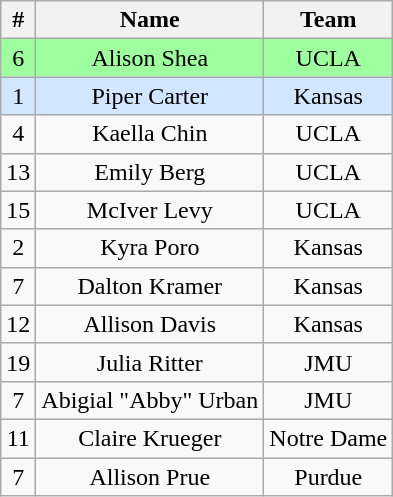<table class="wikitable" style="text-align:center">
<tr>
<th>#</th>
<th>Name</th>
<th>Team</th>
</tr>
<tr bgcolor="#9eff9e">
<td>6</td>
<td>Alison Shea</td>
<td>UCLA</td>
</tr>
<tr style="background:#d0e7ff">
<td>1</td>
<td>Piper Carter</td>
<td>Kansas</td>
</tr>
<tr>
<td>4</td>
<td>Kaella Chin</td>
<td>UCLA</td>
</tr>
<tr>
<td>13</td>
<td>Emily Berg</td>
<td>UCLA</td>
</tr>
<tr>
<td>15</td>
<td>McIver Levy</td>
<td>UCLA</td>
</tr>
<tr>
<td>2</td>
<td>Kyra Poro</td>
<td>Kansas</td>
</tr>
<tr>
<td>7</td>
<td>Dalton Kramer</td>
<td>Kansas</td>
</tr>
<tr>
<td>12</td>
<td>Allison Davis</td>
<td>Kansas</td>
</tr>
<tr>
<td>19</td>
<td>Julia Ritter</td>
<td>JMU</td>
</tr>
<tr>
<td>7</td>
<td>Abigial "Abby" Urban</td>
<td>JMU</td>
</tr>
<tr>
<td>11</td>
<td>Claire Krueger</td>
<td>Notre Dame</td>
</tr>
<tr>
<td>7</td>
<td>Allison Prue</td>
<td>Purdue</td>
</tr>
</table>
